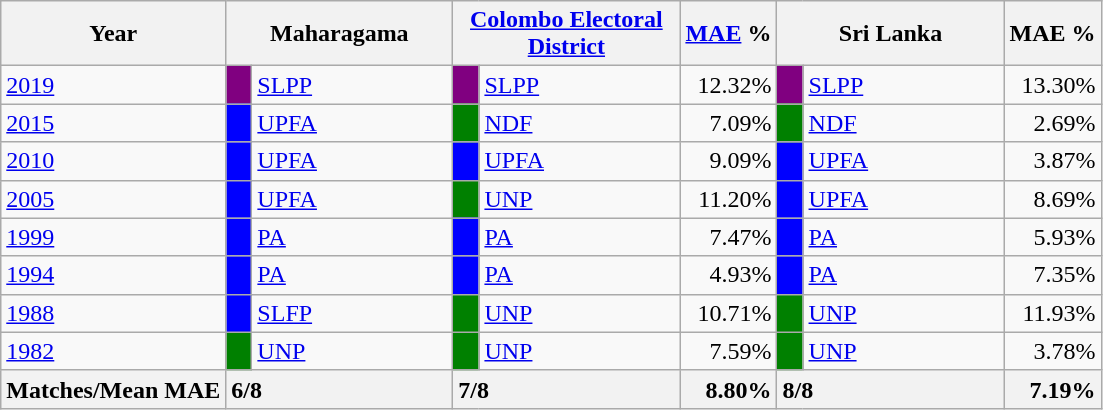<table class="wikitable">
<tr>
<th>Year</th>
<th colspan="2" width="144px">Maharagama</th>
<th colspan="2" width="144px"><a href='#'>Colombo Electoral District</a></th>
<th><a href='#'>MAE</a> %</th>
<th colspan="2" width="144px">Sri Lanka</th>
<th>MAE %</th>
</tr>
<tr>
<td><a href='#'>2019</a></td>
<td style="background-color:purple;" width="10px"></td>
<td style="text-align:left;"><a href='#'>SLPP</a></td>
<td style="background-color:purple;" width="10px"></td>
<td style="text-align:left;"><a href='#'>SLPP</a></td>
<td style="text-align:right;">12.32%</td>
<td style="background-color:purple;" width="10px"></td>
<td style="text-align:left;"><a href='#'>SLPP</a></td>
<td style="text-align:right;">13.30%</td>
</tr>
<tr>
<td><a href='#'>2015</a></td>
<td style="background-color:blue;" width="10px"></td>
<td style="text-align:left;"><a href='#'>UPFA</a></td>
<td style="background-color:green;" width="10px"></td>
<td style="text-align:left;"><a href='#'>NDF</a></td>
<td style="text-align:right;">7.09%</td>
<td style="background-color:green;" width="10px"></td>
<td style="text-align:left;"><a href='#'>NDF</a></td>
<td style="text-align:right;">2.69%</td>
</tr>
<tr>
<td><a href='#'>2010</a></td>
<td style="background-color:blue;" width="10px"></td>
<td style="text-align:left;"><a href='#'>UPFA</a></td>
<td style="background-color:blue;" width="10px"></td>
<td style="text-align:left;"><a href='#'>UPFA</a></td>
<td style="text-align:right;">9.09%</td>
<td style="background-color:blue;" width="10px"></td>
<td style="text-align:left;"><a href='#'>UPFA</a></td>
<td style="text-align:right;">3.87%</td>
</tr>
<tr>
<td><a href='#'>2005</a></td>
<td style="background-color:blue;" width="10px"></td>
<td style="text-align:left;"><a href='#'>UPFA</a></td>
<td style="background-color:green;" width="10px"></td>
<td style="text-align:left;"><a href='#'>UNP</a></td>
<td style="text-align:right;">11.20%</td>
<td style="background-color:blue;" width="10px"></td>
<td style="text-align:left;"><a href='#'>UPFA</a></td>
<td style="text-align:right;">8.69%</td>
</tr>
<tr>
<td><a href='#'>1999</a></td>
<td style="background-color:blue;" width="10px"></td>
<td style="text-align:left;"><a href='#'>PA</a></td>
<td style="background-color:blue;" width="10px"></td>
<td style="text-align:left;"><a href='#'>PA</a></td>
<td style="text-align:right;">7.47%</td>
<td style="background-color:blue;" width="10px"></td>
<td style="text-align:left;"><a href='#'>PA</a></td>
<td style="text-align:right;">5.93%</td>
</tr>
<tr>
<td><a href='#'>1994</a></td>
<td style="background-color:blue;" width="10px"></td>
<td style="text-align:left;"><a href='#'>PA</a></td>
<td style="background-color:blue;" width="10px"></td>
<td style="text-align:left;"><a href='#'>PA</a></td>
<td style="text-align:right;">4.93%</td>
<td style="background-color:blue;" width="10px"></td>
<td style="text-align:left;"><a href='#'>PA</a></td>
<td style="text-align:right;">7.35%</td>
</tr>
<tr>
<td><a href='#'>1988</a></td>
<td style="background-color:blue;" width="10px"></td>
<td style="text-align:left;"><a href='#'>SLFP</a></td>
<td style="background-color:green;" width="10px"></td>
<td style="text-align:left;"><a href='#'>UNP</a></td>
<td style="text-align:right;">10.71%</td>
<td style="background-color:green;" width="10px"></td>
<td style="text-align:left;"><a href='#'>UNP</a></td>
<td style="text-align:right;">11.93%</td>
</tr>
<tr>
<td><a href='#'>1982</a></td>
<td style="background-color:green;" width="10px"></td>
<td style="text-align:left;"><a href='#'>UNP</a></td>
<td style="background-color:green;" width="10px"></td>
<td style="text-align:left;"><a href='#'>UNP</a></td>
<td style="text-align:right;">7.59%</td>
<td style="background-color:green;" width="10px"></td>
<td style="text-align:left;"><a href='#'>UNP</a></td>
<td style="text-align:right;">3.78%</td>
</tr>
<tr>
<th>Matches/Mean MAE</th>
<th style="text-align:left;"colspan="2" width="144px">6/8</th>
<th style="text-align:left;"colspan="2" width="144px">7/8</th>
<th style="text-align:right;">8.80%</th>
<th style="text-align:left;"colspan="2" width="144px">8/8</th>
<th style="text-align:right;">7.19%</th>
</tr>
</table>
